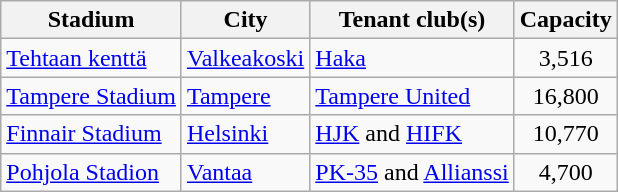<table class="wikitable sortable plainrowheaders">
<tr>
<th scope="col">Stadium</th>
<th scope="col">City</th>
<th scope="col">Tenant club(s)</th>
<th scope="col">Capacity</th>
</tr>
<tr>
<td><a href='#'>Tehtaan kenttä</a></td>
<td><a href='#'>Valkeakoski</a></td>
<td><a href='#'>Haka</a></td>
<td style="text-align: center;">3,516</td>
</tr>
<tr>
<td><a href='#'>Tampere Stadium</a></td>
<td><a href='#'>Tampere</a></td>
<td><a href='#'>Tampere United</a></td>
<td style="text-align: center;">16,800</td>
</tr>
<tr>
<td><a href='#'>Finnair Stadium</a></td>
<td><a href='#'>Helsinki</a></td>
<td><a href='#'>HJK</a> and <a href='#'>HIFK</a></td>
<td style="text-align: center;">10,770</td>
</tr>
<tr>
<td><a href='#'>Pohjola Stadion</a></td>
<td><a href='#'>Vantaa</a></td>
<td><a href='#'>PK-35</a> and <a href='#'>Allianssi</a></td>
<td style="text-align: center;">4,700</td>
</tr>
</table>
